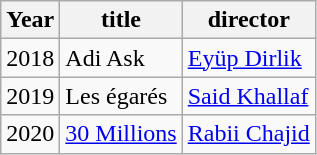<table class="wikitable">
<tr>
<th>Year</th>
<th>title</th>
<th>director</th>
</tr>
<tr>
<td>2018</td>
<td>Adi Ask</td>
<td><a href='#'>Eyüp Dirlik</a></td>
</tr>
<tr>
<td>2019</td>
<td>Les égarés</td>
<td><a href='#'>Said Khallaf</a></td>
</tr>
<tr>
<td>2020</td>
<td><a href='#'>30 Millions</a></td>
<td><a href='#'>Rabii Chajid</a></td>
</tr>
</table>
